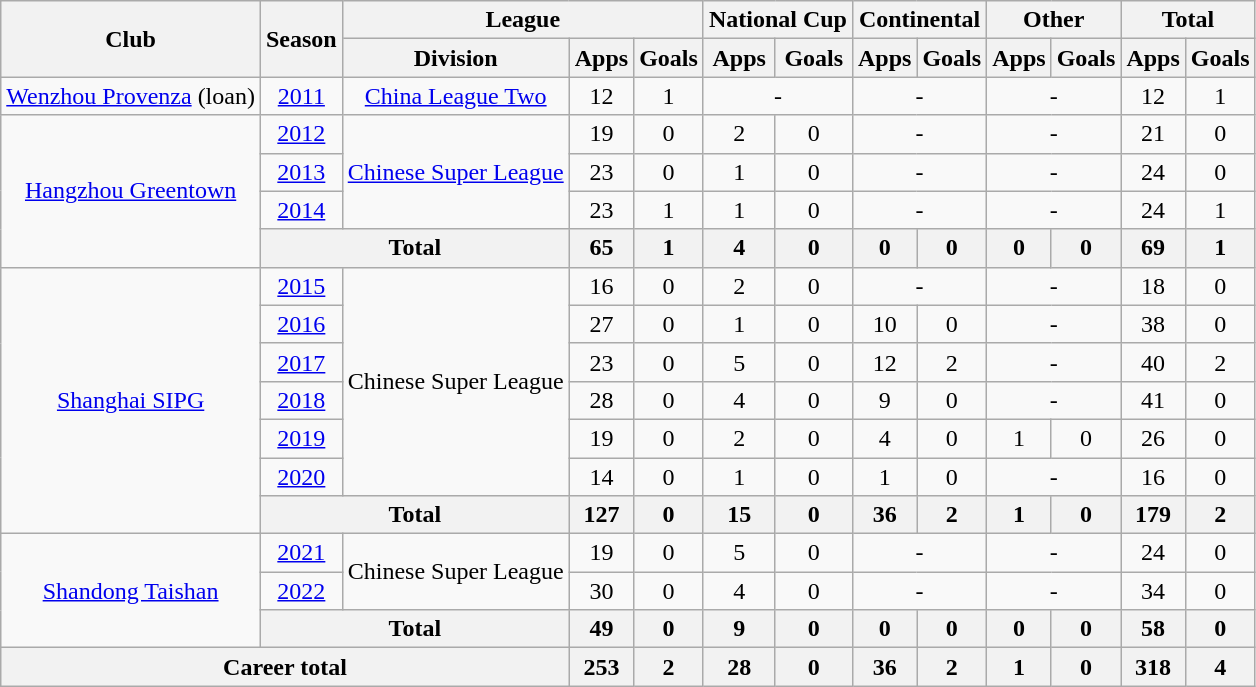<table class="wikitable" style="text-align: center">
<tr>
<th rowspan="2">Club</th>
<th rowspan="2">Season</th>
<th colspan="3">League</th>
<th colspan="2">National Cup</th>
<th colspan="2">Continental</th>
<th colspan="2">Other</th>
<th colspan="2">Total</th>
</tr>
<tr>
<th>Division</th>
<th>Apps</th>
<th>Goals</th>
<th>Apps</th>
<th>Goals</th>
<th>Apps</th>
<th>Goals</th>
<th>Apps</th>
<th>Goals</th>
<th>Apps</th>
<th>Goals</th>
</tr>
<tr>
<td><a href='#'>Wenzhou Provenza</a> (loan)</td>
<td><a href='#'>2011</a></td>
<td><a href='#'>China League Two</a></td>
<td>12</td>
<td>1</td>
<td colspan="2">-</td>
<td colspan="2">-</td>
<td colspan="2">-</td>
<td>12</td>
<td>1</td>
</tr>
<tr>
<td rowspan=4><a href='#'>Hangzhou Greentown</a></td>
<td><a href='#'>2012</a></td>
<td rowspan=3><a href='#'>Chinese Super League</a></td>
<td>19</td>
<td>0</td>
<td>2</td>
<td>0</td>
<td colspan="2">-</td>
<td colspan="2">-</td>
<td>21</td>
<td>0</td>
</tr>
<tr>
<td><a href='#'>2013</a></td>
<td>23</td>
<td>0</td>
<td>1</td>
<td>0</td>
<td colspan="2">-</td>
<td colspan="2">-</td>
<td>24</td>
<td>0</td>
</tr>
<tr>
<td><a href='#'>2014</a></td>
<td>23</td>
<td>1</td>
<td>1</td>
<td>0</td>
<td colspan="2">-</td>
<td colspan="2">-</td>
<td>24</td>
<td>1</td>
</tr>
<tr>
<th colspan="2"><strong>Total</strong></th>
<th>65</th>
<th>1</th>
<th>4</th>
<th>0</th>
<th>0</th>
<th>0</th>
<th>0</th>
<th>0</th>
<th>69</th>
<th>1</th>
</tr>
<tr>
<td rowspan=7><a href='#'>Shanghai SIPG</a></td>
<td><a href='#'>2015</a></td>
<td rowspan=6>Chinese Super League</td>
<td>16</td>
<td>0</td>
<td>2</td>
<td>0</td>
<td colspan="2">-</td>
<td colspan="2">-</td>
<td>18</td>
<td>0</td>
</tr>
<tr>
<td><a href='#'>2016</a></td>
<td>27</td>
<td>0</td>
<td>1</td>
<td>0</td>
<td>10</td>
<td>0</td>
<td colspan="2">-</td>
<td>38</td>
<td>0</td>
</tr>
<tr>
<td><a href='#'>2017</a></td>
<td>23</td>
<td>0</td>
<td>5</td>
<td>0</td>
<td>12</td>
<td>2</td>
<td colspan="2">-</td>
<td>40</td>
<td>2</td>
</tr>
<tr>
<td><a href='#'>2018</a></td>
<td>28</td>
<td>0</td>
<td>4</td>
<td>0</td>
<td>9</td>
<td>0</td>
<td colspan="2">-</td>
<td>41</td>
<td>0</td>
</tr>
<tr>
<td><a href='#'>2019</a></td>
<td>19</td>
<td>0</td>
<td>2</td>
<td>0</td>
<td>4</td>
<td>0</td>
<td>1</td>
<td>0</td>
<td>26</td>
<td>0</td>
</tr>
<tr>
<td><a href='#'>2020</a></td>
<td>14</td>
<td>0</td>
<td>1</td>
<td>0</td>
<td>1</td>
<td>0</td>
<td colspan="2">-</td>
<td>16</td>
<td>0</td>
</tr>
<tr>
<th colspan="2"><strong>Total</strong></th>
<th>127</th>
<th>0</th>
<th>15</th>
<th>0</th>
<th>36</th>
<th>2</th>
<th>1</th>
<th>0</th>
<th>179</th>
<th>2</th>
</tr>
<tr>
<td rowspan=3><a href='#'>Shandong Taishan</a></td>
<td><a href='#'>2021</a></td>
<td rowspan=2>Chinese Super League</td>
<td>19</td>
<td>0</td>
<td>5</td>
<td>0</td>
<td colspan="2">-</td>
<td colspan="2">-</td>
<td>24</td>
<td>0</td>
</tr>
<tr>
<td><a href='#'>2022</a></td>
<td>30</td>
<td>0</td>
<td>4</td>
<td>0</td>
<td colspan="2">-</td>
<td colspan="2">-</td>
<td>34</td>
<td>0</td>
</tr>
<tr>
<th colspan="2"><strong>Total</strong></th>
<th>49</th>
<th>0</th>
<th>9</th>
<th>0</th>
<th>0</th>
<th>0</th>
<th>0</th>
<th>0</th>
<th>58</th>
<th>0</th>
</tr>
<tr>
<th colspan=3>Career total</th>
<th>253</th>
<th>2</th>
<th>28</th>
<th>0</th>
<th>36</th>
<th>2</th>
<th>1</th>
<th>0</th>
<th>318</th>
<th>4</th>
</tr>
</table>
